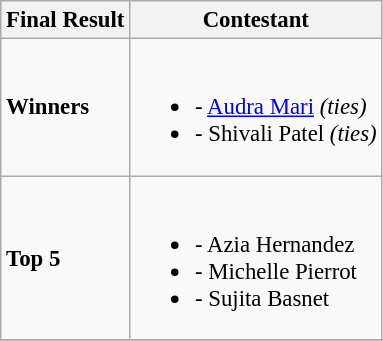<table class="wikitable sortable" style="font-size:95%;">
<tr>
<th>Final Result</th>
<th>Contestant</th>
</tr>
<tr>
<td><strong>Winners</strong></td>
<td><br><ul><li><strong></strong> - <a href='#'>Audra Mari</a> <em>(ties)</em></li><li><strong></strong> - Shivali Patel <em>(ties)</em></li></ul></td>
</tr>
<tr>
<td><strong>Top 5</strong></td>
<td><br><ul><li><strong></strong> - Azia Hernandez</li><li><strong></strong> - Michelle Pierrot</li><li><strong></strong> - Sujita Basnet</li></ul></td>
</tr>
<tr>
</tr>
</table>
